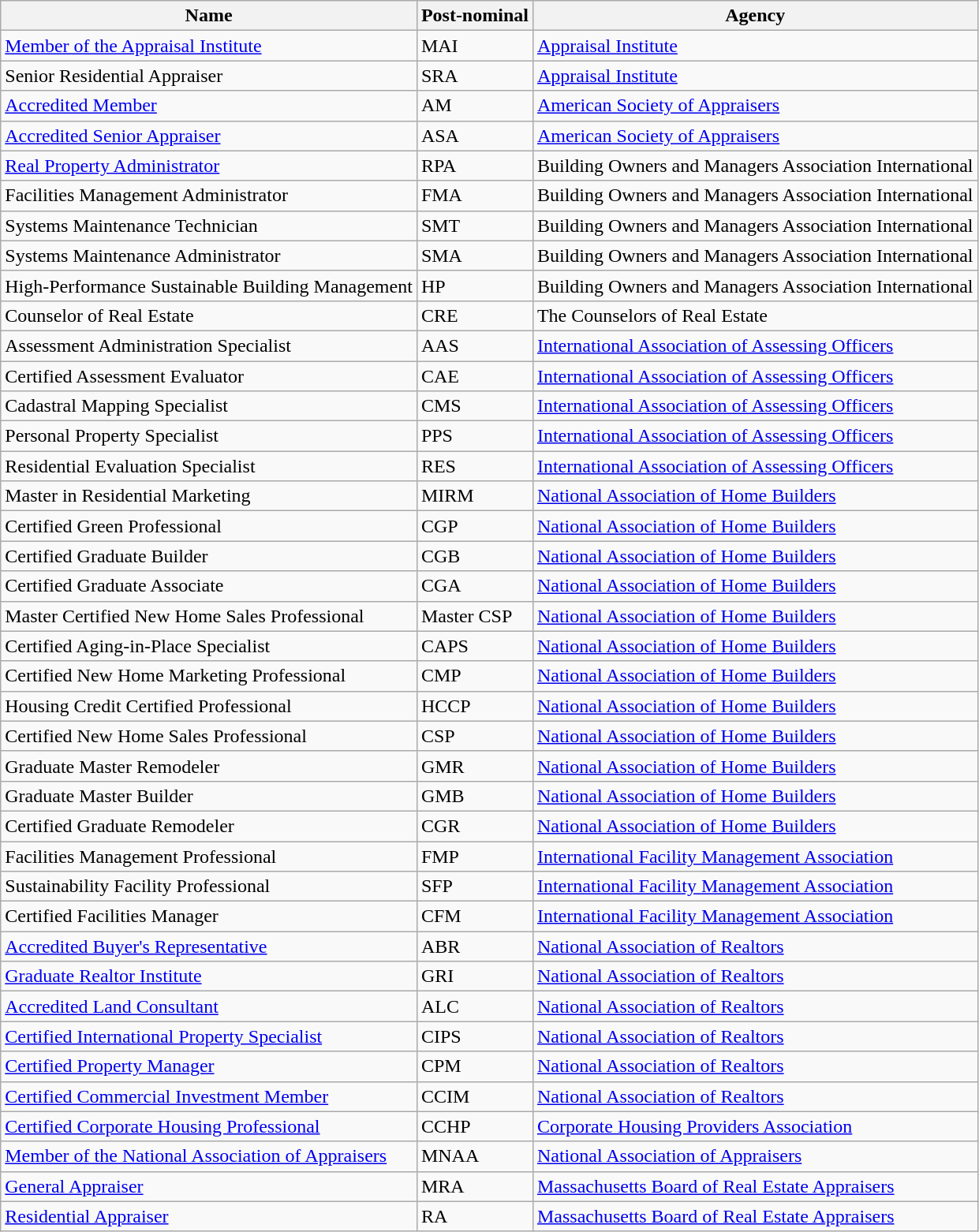<table class="wikitable sortable">
<tr>
<th>Name</th>
<th>Post-nominal</th>
<th>Agency</th>
</tr>
<tr>
<td><a href='#'>Member of the Appraisal Institute</a></td>
<td>MAI</td>
<td><a href='#'>Appraisal Institute</a></td>
</tr>
<tr>
<td>Senior Residential Appraiser</td>
<td>SRA</td>
<td><a href='#'>Appraisal Institute</a></td>
</tr>
<tr>
<td><a href='#'>Accredited Member</a></td>
<td>AM</td>
<td><a href='#'>American Society of Appraisers</a></td>
</tr>
<tr>
<td><a href='#'>Accredited Senior Appraiser</a></td>
<td>ASA</td>
<td><a href='#'>American Society of Appraisers</a></td>
</tr>
<tr>
<td><a href='#'>Real Property Administrator</a></td>
<td>RPA</td>
<td>Building Owners and Managers Association International</td>
</tr>
<tr>
<td>Facilities Management Administrator</td>
<td>FMA</td>
<td>Building Owners and Managers Association International</td>
</tr>
<tr>
<td>Systems Maintenance Technician</td>
<td>SMT</td>
<td>Building Owners and Managers Association International</td>
</tr>
<tr>
<td>Systems Maintenance Administrator</td>
<td>SMA</td>
<td>Building Owners and Managers Association International</td>
</tr>
<tr>
<td>High-Performance Sustainable Building Management</td>
<td>HP</td>
<td>Building Owners and Managers Association International</td>
</tr>
<tr>
<td>Counselor of Real Estate </td>
<td>CRE</td>
<td>The Counselors of Real Estate</td>
</tr>
<tr>
<td>Assessment Administration Specialist</td>
<td>AAS</td>
<td><a href='#'>International Association of Assessing Officers</a></td>
</tr>
<tr>
<td>Certified Assessment Evaluator</td>
<td>CAE</td>
<td><a href='#'>International Association of Assessing Officers</a></td>
</tr>
<tr>
<td>Cadastral Mapping Specialist</td>
<td>CMS</td>
<td><a href='#'>International Association of Assessing Officers</a></td>
</tr>
<tr>
<td>Personal Property Specialist</td>
<td>PPS</td>
<td><a href='#'>International Association of Assessing Officers</a></td>
</tr>
<tr>
<td>Residential Evaluation Specialist</td>
<td>RES</td>
<td><a href='#'>International Association of Assessing Officers</a></td>
</tr>
<tr>
<td>Master in Residential Marketing </td>
<td>MIRM</td>
<td><a href='#'>National Association of Home Builders</a></td>
</tr>
<tr>
<td>Certified Green Professional </td>
<td>CGP</td>
<td><a href='#'>National Association of Home Builders</a></td>
</tr>
<tr>
<td>Certified Graduate Builder</td>
<td>CGB</td>
<td><a href='#'>National Association of Home Builders</a></td>
</tr>
<tr>
<td>Certified Graduate Associate</td>
<td>CGA</td>
<td><a href='#'>National Association of Home Builders</a></td>
</tr>
<tr>
<td>Master Certified New Home Sales Professional </td>
<td>Master CSP</td>
<td><a href='#'>National Association of Home Builders</a></td>
</tr>
<tr>
<td>Certified Aging-in-Place Specialist</td>
<td>CAPS</td>
<td><a href='#'>National Association of Home Builders</a></td>
</tr>
<tr>
<td>Certified New Home Marketing Professional </td>
<td>CMP</td>
<td><a href='#'>National Association of Home Builders</a></td>
</tr>
<tr>
<td>Housing Credit Certified Professional </td>
<td>HCCP</td>
<td><a href='#'>National Association of Home Builders</a></td>
</tr>
<tr>
<td>Certified New Home Sales Professional </td>
<td>CSP</td>
<td><a href='#'>National Association of Home Builders</a></td>
</tr>
<tr>
<td>Graduate Master Remodeler </td>
<td>GMR</td>
<td><a href='#'>National Association of Home Builders</a></td>
</tr>
<tr>
<td>Graduate Master Builder</td>
<td>GMB</td>
<td><a href='#'>National Association of Home Builders</a></td>
</tr>
<tr>
<td>Certified Graduate Remodeler </td>
<td>CGR</td>
<td><a href='#'>National Association of Home Builders</a></td>
</tr>
<tr>
<td>Facilities Management Professional </td>
<td>FMP</td>
<td><a href='#'>International Facility Management Association</a></td>
</tr>
<tr>
<td>Sustainability Facility Professional </td>
<td>SFP</td>
<td><a href='#'>International Facility Management Association</a></td>
</tr>
<tr>
<td>Certified Facilities Manager </td>
<td>CFM</td>
<td><a href='#'>International Facility Management Association</a></td>
</tr>
<tr>
<td><a href='#'>Accredited Buyer's Representative</a></td>
<td>ABR</td>
<td><a href='#'>National Association of Realtors</a></td>
</tr>
<tr>
<td><a href='#'>Graduate Realtor Institute</a></td>
<td>GRI</td>
<td><a href='#'>National Association of Realtors</a></td>
</tr>
<tr>
<td><a href='#'>Accredited Land Consultant</a></td>
<td>ALC</td>
<td><a href='#'>National Association of Realtors</a></td>
</tr>
<tr>
<td><a href='#'>Certified International Property Specialist</a></td>
<td>CIPS</td>
<td><a href='#'>National Association of Realtors</a></td>
</tr>
<tr>
<td><a href='#'>Certified Property Manager</a></td>
<td>CPM</td>
<td><a href='#'>National Association of Realtors</a></td>
</tr>
<tr>
<td><a href='#'>Certified Commercial Investment Member</a></td>
<td>CCIM</td>
<td><a href='#'>National Association of Realtors</a></td>
</tr>
<tr>
<td><a href='#'>Certified Corporate Housing Professional</a></td>
<td>CCHP</td>
<td><a href='#'>Corporate Housing Providers Association</a></td>
</tr>
<tr>
<td><a href='#'>Member of the National Association of Appraisers</a></td>
<td>MNAA</td>
<td><a href='#'>National Association of Appraisers</a></td>
</tr>
<tr>
<td><a href='#'>General Appraiser</a></td>
<td>MRA</td>
<td><a href='#'>Massachusetts Board of Real Estate Appraisers</a></td>
</tr>
<tr>
<td><a href='#'>Residential Appraiser</a></td>
<td>RA</td>
<td><a href='#'>Massachusetts Board of Real Estate Appraisers</a></td>
</tr>
</table>
